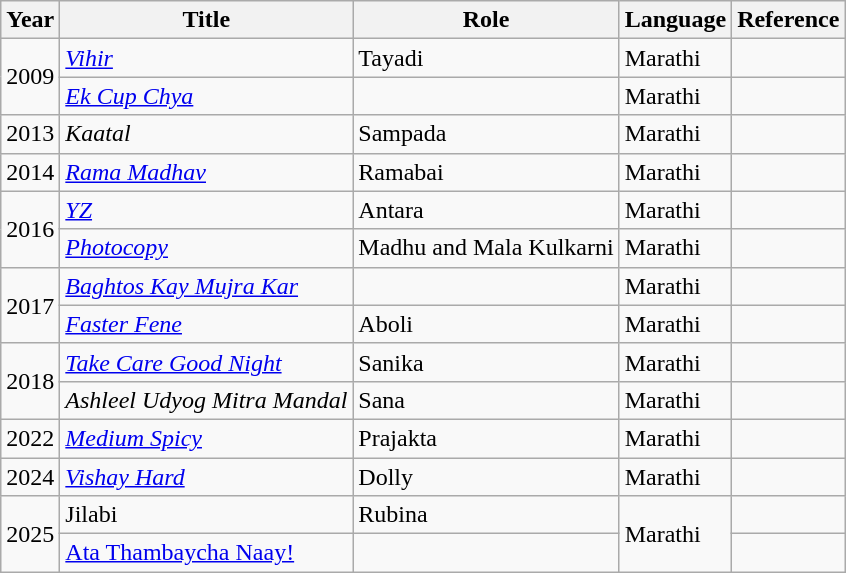<table class="wikitable sortable">
<tr>
<th>Year</th>
<th>Title</th>
<th>Role</th>
<th>Language</th>
<th>Reference</th>
</tr>
<tr>
<td rowspan="2">2009</td>
<td><em><a href='#'>Vihir</a></em></td>
<td>Tayadi</td>
<td>Marathi</td>
<td></td>
</tr>
<tr>
<td><em><a href='#'>Ek Cup Chya</a></em></td>
<td></td>
<td>Marathi</td>
<td></td>
</tr>
<tr>
<td>2013</td>
<td><em>Kaatal </em></td>
<td>Sampada</td>
<td>Marathi</td>
<td></td>
</tr>
<tr>
<td>2014</td>
<td><em><a href='#'>Rama Madhav</a></em></td>
<td>Ramabai</td>
<td>Marathi</td>
<td></td>
</tr>
<tr>
<td rowspan="2">2016</td>
<td><em><a href='#'>YZ</a></em></td>
<td>Antara</td>
<td>Marathi</td>
<td></td>
</tr>
<tr>
<td><em><a href='#'>Photocopy</a></em></td>
<td>Madhu and Mala Kulkarni</td>
<td>Marathi</td>
<td></td>
</tr>
<tr>
<td rowspan="2">2017</td>
<td><em><a href='#'>Baghtos Kay Mujra Kar</a></em></td>
<td></td>
<td>Marathi</td>
<td></td>
</tr>
<tr>
<td><em><a href='#'>Faster Fene</a></em></td>
<td>Aboli</td>
<td>Marathi</td>
<td></td>
</tr>
<tr>
<td rowspan="2">2018</td>
<td><em><a href='#'>Take Care Good Night</a> </em></td>
<td>Sanika</td>
<td>Marathi</td>
<td></td>
</tr>
<tr>
<td><em>Ashleel Udyog Mitra Mandal</em></td>
<td>Sana</td>
<td>Marathi</td>
<td></td>
</tr>
<tr>
<td>2022</td>
<td><em><a href='#'>Medium Spicy</a></em></td>
<td>Prajakta</td>
<td>Marathi</td>
<td></td>
</tr>
<tr>
<td>2024</td>
<td><em><a href='#'>Vishay Hard</a></em></td>
<td>Dolly</td>
<td>Marathi</td>
<td></td>
</tr>
<tr>
<td Rowspan="2">2025</td>
<td>Jilabi</td>
<td>Rubina</td>
<td Rowspan="2">Marathi</td>
<td></td>
</tr>
<tr>
<td><a href='#'>Ata Thambaycha Naay!</a></td>
<td></td>
<td></td>
</tr>
</table>
